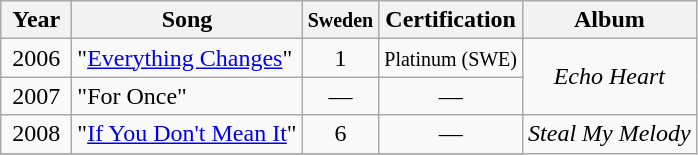<table class="wikitable">
<tr>
<th width="40">Year</th>
<th>Song</th>
<th width="40"><small>Sweden</small></th>
<th>Certification</th>
<th>Album</th>
</tr>
<tr>
<td align="center" rowspan=1>2006</td>
<td>"<a href='#'>Everything Changes</a>"</td>
<td align="center">1</td>
<td><small>Platinum (SWE)</small></td>
<td align="center" rowspan=2><em>Echo Heart</em></td>
</tr>
<tr>
<td align="center" rowspan=1>2007</td>
<td>"For Once"</td>
<td align="center">—</td>
<td align="center">—</td>
</tr>
<tr>
<td align="center" rowspan=1>2008</td>
<td>"<a href='#'>If You Don't Mean It</a>"</td>
<td align="center">6</td>
<td align="center">—</td>
<td align="center" rowspan=2><em>Steal My Melody</em></td>
</tr>
<tr>
</tr>
</table>
